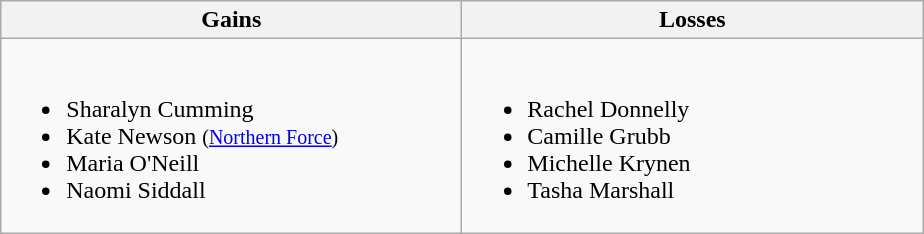<table class=wikitable>
<tr>
<th width=300> Gains</th>
<th width=300> Losses</th>
</tr>
<tr>
<td><br><ul><li>Sharalyn Cumming</li><li>Kate Newson <small>(<a href='#'>Northern Force</a>)</small></li><li>Maria O'Neill</li><li>Naomi Siddall</li></ul></td>
<td><br><ul><li>Rachel Donnelly</li><li>Camille Grubb</li><li>Michelle Krynen</li><li>Tasha Marshall</li></ul></td>
</tr>
</table>
